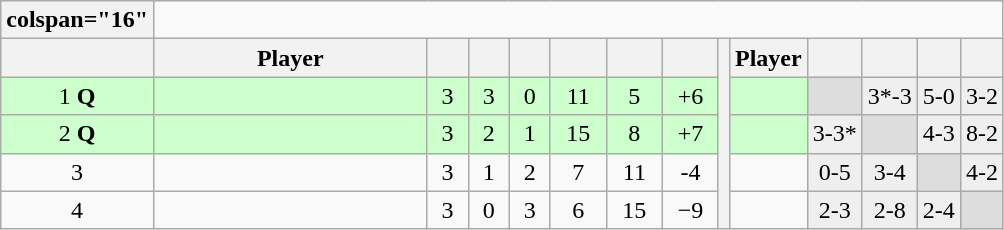<table class=wikitable style=text-align:center>
<tr>
<th>colspan="16" </th>
</tr>
<tr>
<th width=20 abbr=Position></th>
<th width=175>Player</th>
<th width=20 abbr=Played></th>
<th width=20 abbr=Won></th>
<th width=20 abbr=Lost></th>
<th width=30 abbr=Points for></th>
<th width=30 abbr=Points against></th>
<th width=30 abbr=Points difference></th>
<th rowspan="5" abbr=H2H></th>
<th>Player</th>
<th></th>
<th></th>
<th></th>
<th></th>
</tr>
<tr bgcolor=#CCFFCC>
<td>1  <strong>Q</strong></td>
<td align=left></td>
<td>3</td>
<td>3</td>
<td>0</td>
<td>11</td>
<td>5</td>
<td>+6</td>
<td></td>
<td bgcolor="#dddddd"> </td>
<td bgcolor="#efefef">3*-3</td>
<td bgcolor="#efefef">5-0</td>
<td bgcolor="#efefef">3-2</td>
</tr>
<tr bgcolor=#CCFFCC>
<td>2 <strong>Q</strong></td>
<td align=left></td>
<td>3</td>
<td>2</td>
<td>1</td>
<td>15</td>
<td>8</td>
<td>+7</td>
<td></td>
<td bgcolor="#efefef">3-3*</td>
<td bgcolor="#dddddd"> </td>
<td bgcolor="#efefef">4-3</td>
<td bgcolor="#efefef">8-2</td>
</tr>
<tr>
<td>3 </td>
<td align=left></td>
<td>3</td>
<td>1</td>
<td>2</td>
<td>7</td>
<td>11</td>
<td>-4</td>
<td></td>
<td bgcolor="#efefef">0-5</td>
<td bgcolor="#efefef">3-4</td>
<td bgcolor="#dddddd"> </td>
<td bgcolor="#efefef">4-2</td>
</tr>
<tr>
<td>4 </td>
<td align=left></td>
<td>3</td>
<td>0</td>
<td>3</td>
<td>6</td>
<td>15</td>
<td>−9</td>
<td></td>
<td bgcolor="#efefef">2-3</td>
<td bgcolor="#efefef">2-8</td>
<td bgcolor="#efefef">2-4</td>
<td bgcolor="#dddddd"> </td>
</tr>
</table>
